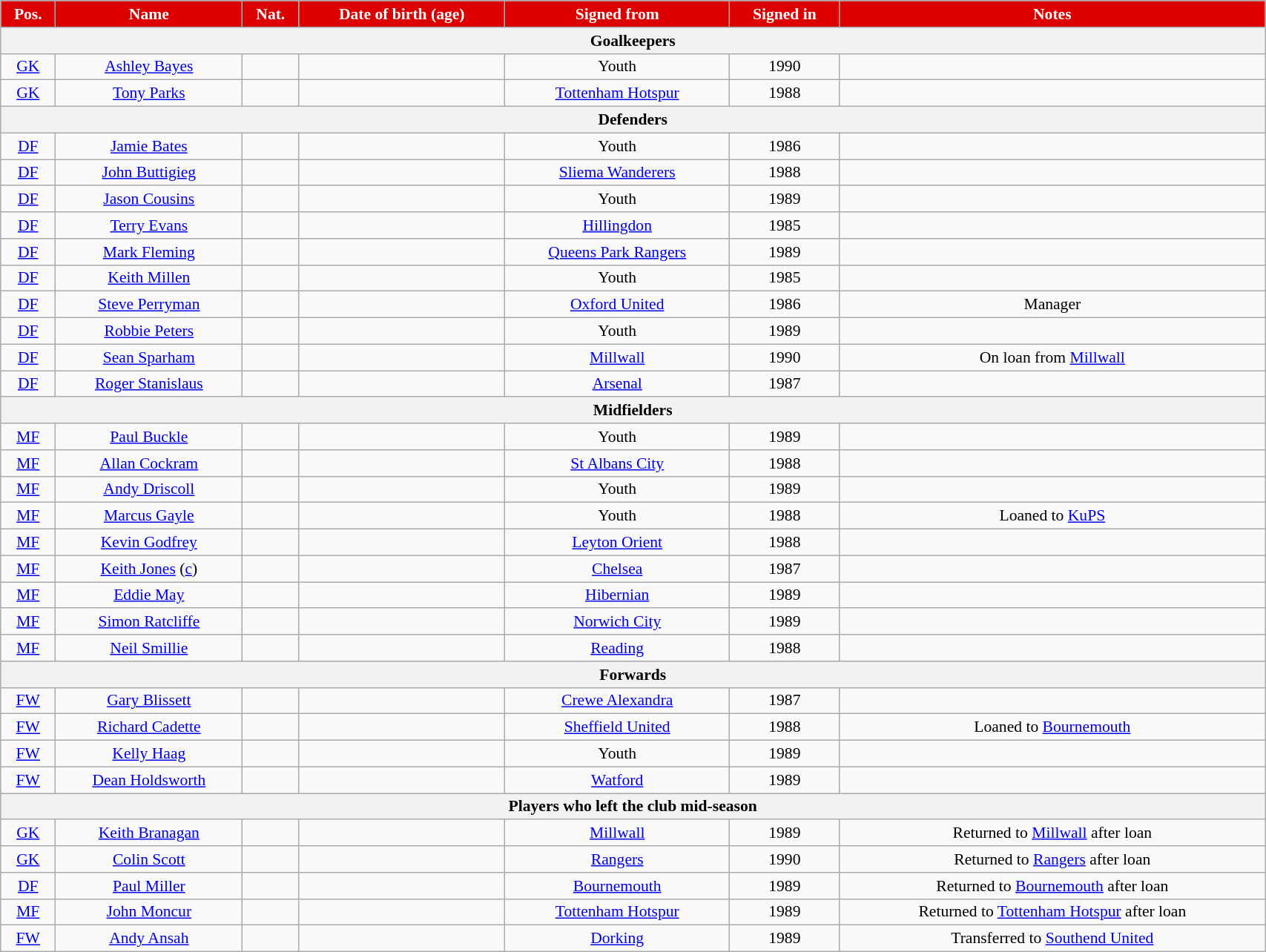<table class="wikitable" style="text-align:center; font-size:90%; width:90%;">
<tr>
<th style="background:#d00; color:white; text-align:center;">Pos.</th>
<th style="background:#d00; color:white; text-align:center;">Name</th>
<th style="background:#d00; color:white; text-align:center;">Nat.</th>
<th style="background:#d00; color:white; text-align:center;">Date of birth (age)</th>
<th style="background:#d00; color:white; text-align:center;">Signed from</th>
<th style="background:#d00; color:white; text-align:center;">Signed in</th>
<th style="background:#d00; color:white; text-align:center;">Notes</th>
</tr>
<tr>
<th colspan="7">Goalkeepers</th>
</tr>
<tr>
<td><a href='#'>GK</a></td>
<td><a href='#'>Ashley Bayes</a></td>
<td></td>
<td></td>
<td>Youth</td>
<td>1990</td>
<td></td>
</tr>
<tr>
<td><a href='#'>GK</a></td>
<td><a href='#'>Tony Parks</a></td>
<td></td>
<td></td>
<td><a href='#'>Tottenham Hotspur</a></td>
<td>1988</td>
<td></td>
</tr>
<tr>
<th colspan="7">Defenders</th>
</tr>
<tr>
<td><a href='#'>DF</a></td>
<td><a href='#'>Jamie Bates</a></td>
<td></td>
<td></td>
<td>Youth</td>
<td>1986</td>
<td></td>
</tr>
<tr>
<td><a href='#'>DF</a></td>
<td><a href='#'>John Buttigieg</a></td>
<td></td>
<td></td>
<td><a href='#'>Sliema Wanderers</a></td>
<td>1988</td>
<td></td>
</tr>
<tr>
<td><a href='#'>DF</a></td>
<td><a href='#'>Jason Cousins</a></td>
<td></td>
<td></td>
<td>Youth</td>
<td>1989</td>
<td></td>
</tr>
<tr>
<td><a href='#'>DF</a></td>
<td><a href='#'>Terry Evans</a></td>
<td></td>
<td></td>
<td><a href='#'>Hillingdon</a></td>
<td>1985</td>
<td></td>
</tr>
<tr>
<td><a href='#'>DF</a></td>
<td><a href='#'>Mark Fleming</a></td>
<td></td>
<td></td>
<td><a href='#'>Queens Park Rangers</a></td>
<td>1989</td>
<td></td>
</tr>
<tr>
<td><a href='#'>DF</a></td>
<td><a href='#'>Keith Millen</a></td>
<td></td>
<td></td>
<td>Youth</td>
<td>1985</td>
<td></td>
</tr>
<tr>
<td><a href='#'>DF</a></td>
<td><a href='#'>Steve Perryman</a></td>
<td></td>
<td></td>
<td><a href='#'>Oxford United</a></td>
<td>1986</td>
<td>Manager</td>
</tr>
<tr>
<td><a href='#'>DF</a></td>
<td><a href='#'>Robbie Peters</a></td>
<td></td>
<td></td>
<td>Youth</td>
<td>1989</td>
<td></td>
</tr>
<tr>
<td><a href='#'>DF</a></td>
<td><a href='#'>Sean Sparham</a></td>
<td></td>
<td></td>
<td><a href='#'>Millwall</a></td>
<td>1990</td>
<td>On loan from <a href='#'>Millwall</a></td>
</tr>
<tr>
<td><a href='#'>DF</a></td>
<td><a href='#'>Roger Stanislaus</a></td>
<td></td>
<td></td>
<td><a href='#'>Arsenal</a></td>
<td>1987</td>
<td></td>
</tr>
<tr>
<th colspan="7">Midfielders</th>
</tr>
<tr>
<td><a href='#'>MF</a></td>
<td><a href='#'>Paul Buckle</a></td>
<td></td>
<td></td>
<td>Youth</td>
<td>1989</td>
<td></td>
</tr>
<tr>
<td><a href='#'>MF</a></td>
<td><a href='#'>Allan Cockram</a></td>
<td></td>
<td></td>
<td><a href='#'>St Albans City</a></td>
<td>1988</td>
<td></td>
</tr>
<tr>
<td><a href='#'>MF</a></td>
<td><a href='#'>Andy Driscoll</a></td>
<td></td>
<td></td>
<td>Youth</td>
<td>1989</td>
<td></td>
</tr>
<tr>
<td><a href='#'>MF</a></td>
<td><a href='#'>Marcus Gayle</a></td>
<td></td>
<td></td>
<td>Youth</td>
<td>1988</td>
<td>Loaned to <a href='#'>KuPS</a></td>
</tr>
<tr>
<td><a href='#'>MF</a></td>
<td><a href='#'>Kevin Godfrey</a></td>
<td></td>
<td></td>
<td><a href='#'>Leyton Orient</a></td>
<td>1988</td>
<td></td>
</tr>
<tr>
<td><a href='#'>MF</a></td>
<td><a href='#'>Keith Jones</a> (<a href='#'>c</a>)</td>
<td></td>
<td></td>
<td><a href='#'>Chelsea</a></td>
<td>1987</td>
<td></td>
</tr>
<tr>
<td><a href='#'>MF</a></td>
<td><a href='#'>Eddie May</a></td>
<td></td>
<td></td>
<td><a href='#'>Hibernian</a></td>
<td>1989</td>
<td></td>
</tr>
<tr>
<td><a href='#'>MF</a></td>
<td><a href='#'>Simon Ratcliffe</a></td>
<td></td>
<td></td>
<td><a href='#'>Norwich City</a></td>
<td>1989</td>
<td></td>
</tr>
<tr>
<td><a href='#'>MF</a></td>
<td><a href='#'>Neil Smillie</a></td>
<td></td>
<td></td>
<td><a href='#'>Reading</a></td>
<td>1988</td>
<td></td>
</tr>
<tr>
<th colspan="7">Forwards</th>
</tr>
<tr>
<td><a href='#'>FW</a></td>
<td><a href='#'>Gary Blissett</a></td>
<td></td>
<td></td>
<td><a href='#'>Crewe Alexandra</a></td>
<td>1987</td>
<td></td>
</tr>
<tr>
<td><a href='#'>FW</a></td>
<td><a href='#'>Richard Cadette</a></td>
<td></td>
<td></td>
<td><a href='#'>Sheffield United</a></td>
<td>1988</td>
<td>Loaned to <a href='#'>Bournemouth</a></td>
</tr>
<tr>
<td><a href='#'>FW</a></td>
<td><a href='#'>Kelly Haag</a></td>
<td></td>
<td></td>
<td>Youth</td>
<td>1989</td>
<td></td>
</tr>
<tr>
<td><a href='#'>FW</a></td>
<td><a href='#'>Dean Holdsworth</a></td>
<td></td>
<td></td>
<td><a href='#'>Watford</a></td>
<td>1989</td>
<td></td>
</tr>
<tr>
<th colspan="7">Players who left the club mid-season</th>
</tr>
<tr>
<td><a href='#'>GK</a></td>
<td><a href='#'>Keith Branagan</a></td>
<td></td>
<td></td>
<td><a href='#'>Millwall</a></td>
<td>1989</td>
<td>Returned to <a href='#'>Millwall</a> after loan</td>
</tr>
<tr>
<td><a href='#'>GK</a></td>
<td><a href='#'>Colin Scott</a></td>
<td></td>
<td></td>
<td><a href='#'>Rangers</a></td>
<td>1990</td>
<td>Returned to <a href='#'>Rangers</a> after loan</td>
</tr>
<tr>
<td><a href='#'>DF</a></td>
<td><a href='#'>Paul Miller</a></td>
<td></td>
<td></td>
<td><a href='#'>Bournemouth</a></td>
<td>1989</td>
<td>Returned to <a href='#'>Bournemouth</a> after loan</td>
</tr>
<tr>
<td><a href='#'>MF</a></td>
<td><a href='#'>John Moncur</a></td>
<td></td>
<td></td>
<td><a href='#'>Tottenham Hotspur</a></td>
<td>1989</td>
<td>Returned to <a href='#'>Tottenham Hotspur</a> after loan</td>
</tr>
<tr>
<td><a href='#'>FW</a></td>
<td><a href='#'>Andy Ansah</a></td>
<td></td>
<td></td>
<td><a href='#'>Dorking</a></td>
<td>1989</td>
<td>Transferred to <a href='#'>Southend United</a></td>
</tr>
</table>
